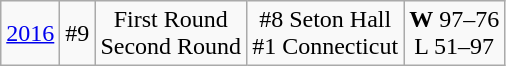<table class="wikitable">
<tr align="center">
<td><a href='#'>2016</a></td>
<td>#9</td>
<td>First Round<br>Second Round</td>
<td>#8 Seton Hall<br>#1 Connecticut</td>
<td><strong>W</strong> 97–76<br>L 51–97</td>
</tr>
</table>
